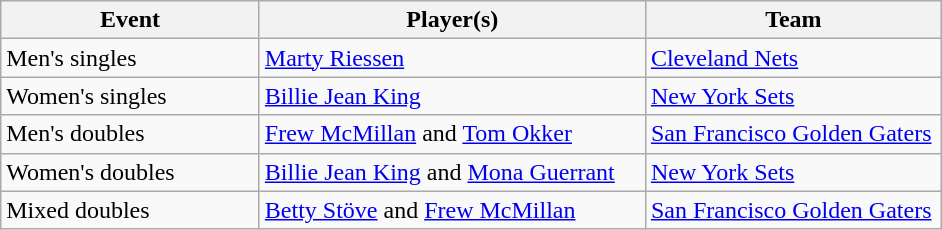<table class="wikitable" style="text-align:left">
<tr>
<th width="165px">Event</th>
<th width="250px">Player(s)</th>
<th width="190px">Team</th>
</tr>
<tr>
<td>Men's singles</td>
<td><a href='#'>Marty Riessen</a></td>
<td><a href='#'>Cleveland Nets</a></td>
</tr>
<tr>
<td>Women's singles</td>
<td><a href='#'>Billie Jean King</a></td>
<td><a href='#'>New York Sets</a></td>
</tr>
<tr>
<td>Men's doubles</td>
<td><a href='#'>Frew McMillan</a> and <a href='#'>Tom Okker</a></td>
<td><a href='#'>San Francisco Golden Gaters</a></td>
</tr>
<tr>
<td>Women's doubles</td>
<td><a href='#'>Billie Jean King</a> and <a href='#'>Mona Guerrant</a></td>
<td><a href='#'>New York Sets</a></td>
</tr>
<tr>
<td>Mixed doubles</td>
<td><a href='#'>Betty Stöve</a> and <a href='#'>Frew McMillan</a></td>
<td><a href='#'>San Francisco Golden Gaters</a></td>
</tr>
</table>
